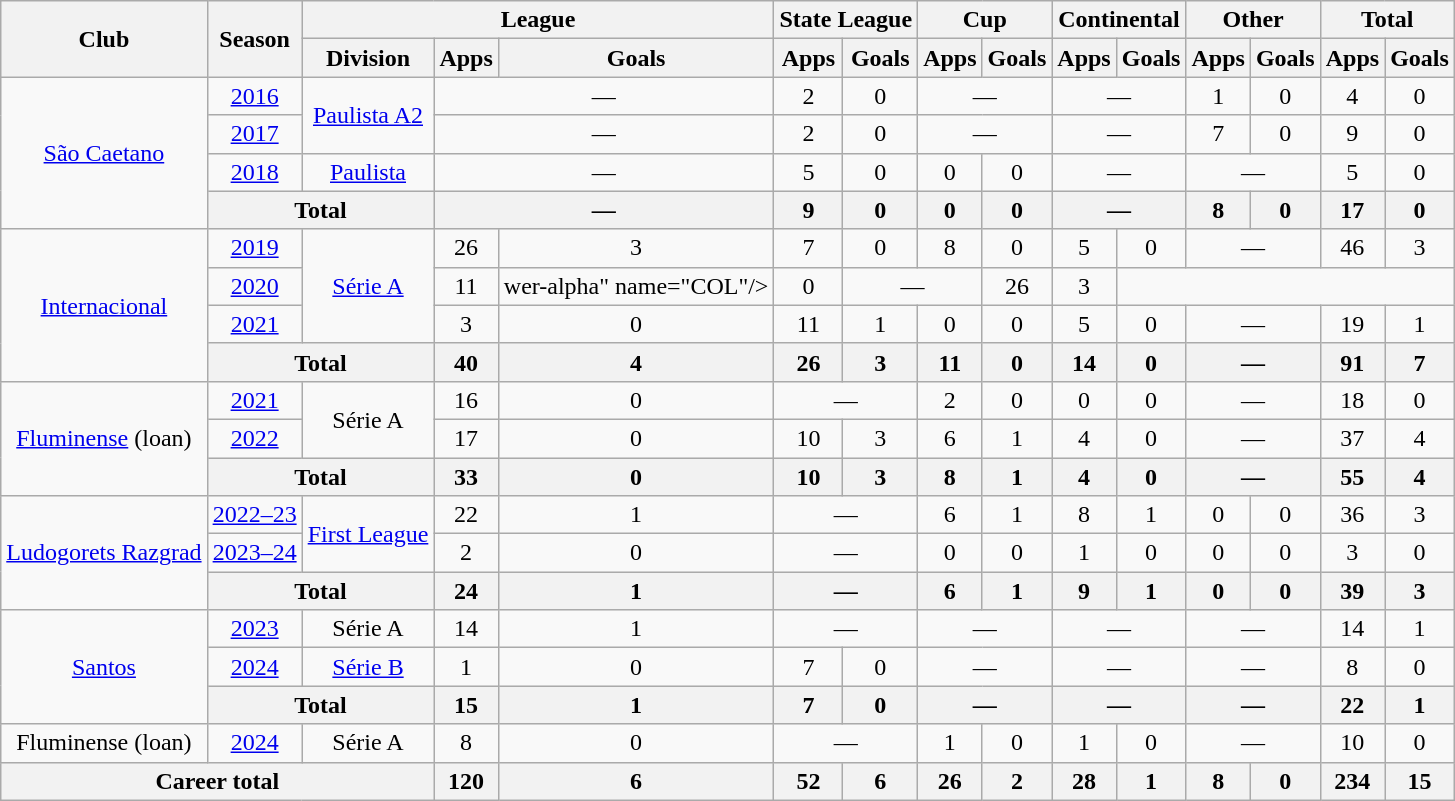<table class="wikitable" style="text-align: center">
<tr>
<th rowspan="2">Club</th>
<th rowspan="2">Season</th>
<th colspan="3">League</th>
<th colspan="2">State League</th>
<th colspan="2">Cup</th>
<th colspan="2">Continental</th>
<th colspan="2">Other</th>
<th colspan="2">Total</th>
</tr>
<tr>
<th>Division</th>
<th>Apps</th>
<th>Goals</th>
<th>Apps</th>
<th>Goals</th>
<th>Apps</th>
<th>Goals</th>
<th>Apps</th>
<th>Goals</th>
<th>Apps</th>
<th>Goals</th>
<th>Apps</th>
<th>Goals</th>
</tr>
<tr>
<td rowspan="4"><a href='#'>São Caetano</a></td>
<td><a href='#'>2016</a></td>
<td rowspan="2"><a href='#'>Paulista A2</a></td>
<td colspan="2">—</td>
<td>2</td>
<td>0</td>
<td colspan="2">—</td>
<td colspan="2">—</td>
<td>1</td>
<td>0</td>
<td>4</td>
<td>0</td>
</tr>
<tr>
<td><a href='#'>2017</a></td>
<td colspan="2">—</td>
<td>2</td>
<td>0</td>
<td colspan="2">—</td>
<td colspan="2">—</td>
<td>7</td>
<td>0</td>
<td>9</td>
<td>0</td>
</tr>
<tr>
<td><a href='#'>2018</a></td>
<td><a href='#'>Paulista</a></td>
<td colspan="2">—</td>
<td>5</td>
<td>0</td>
<td>0</td>
<td>0</td>
<td colspan="2">—</td>
<td colspan="2">—</td>
<td>5</td>
<td>0</td>
</tr>
<tr>
<th colspan="2">Total</th>
<th colspan="2">—</th>
<th>9</th>
<th>0</th>
<th>0</th>
<th>0</th>
<th colspan="2">—</th>
<th>8</th>
<th>0</th>
<th>17</th>
<th>0</th>
</tr>
<tr>
<td rowspan="4"><a href='#'>Internacional</a></td>
<td><a href='#'>2019</a></td>
<td rowspan="3"><a href='#'>Série A</a></td>
<td>26</td>
<td>3</td>
<td>7</td>
<td>0</td>
<td>8</td>
<td>0</td>
<td>5</td>
<td>0</td>
<td colspan="2">—</td>
<td>46</td>
<td>3</td>
</tr>
<tr>
<td><a href='#'>2020</a></td>
<td>11</td>
<td>wer-alpha" name="COL"/></td>
<td>0</td>
<td colspan="2">—</td>
<td>26</td>
<td>3</td>
</tr>
<tr>
<td><a href='#'>2021</a></td>
<td>3</td>
<td>0</td>
<td>11</td>
<td>1</td>
<td>0</td>
<td>0</td>
<td>5</td>
<td>0</td>
<td colspan="2">—</td>
<td>19</td>
<td>1</td>
</tr>
<tr>
<th colspan="2">Total</th>
<th>40</th>
<th>4</th>
<th>26</th>
<th>3</th>
<th>11</th>
<th>0</th>
<th>14</th>
<th>0</th>
<th colspan="2">—</th>
<th>91</th>
<th>7</th>
</tr>
<tr>
<td rowspan="3"><a href='#'>Fluminense</a> (loan)</td>
<td><a href='#'>2021</a></td>
<td rowspan="2">Série A</td>
<td>16</td>
<td>0</td>
<td colspan="2">—</td>
<td>2</td>
<td>0</td>
<td>0</td>
<td>0</td>
<td colspan="2">—</td>
<td>18</td>
<td>0</td>
</tr>
<tr>
<td><a href='#'>2022</a></td>
<td>17</td>
<td>0</td>
<td>10</td>
<td>3</td>
<td>6</td>
<td>1</td>
<td>4</td>
<td>0</td>
<td colspan="2">—</td>
<td>37</td>
<td>4</td>
</tr>
<tr>
<th colspan="2">Total</th>
<th>33</th>
<th>0</th>
<th>10</th>
<th>3</th>
<th>8</th>
<th>1</th>
<th>4</th>
<th>0</th>
<th colspan="2">—</th>
<th>55</th>
<th>4</th>
</tr>
<tr>
<td rowspan="3"><a href='#'>Ludogorets Razgrad</a></td>
<td><a href='#'>2022–23</a></td>
<td rowspan="2"><a href='#'>First League</a></td>
<td>22</td>
<td>1</td>
<td colspan="2">—</td>
<td>6</td>
<td>1</td>
<td>8</td>
<td>1</td>
<td>0</td>
<td>0</td>
<td>36</td>
<td>3</td>
</tr>
<tr>
<td><a href='#'>2023–24</a></td>
<td>2</td>
<td>0</td>
<td colspan="2">—</td>
<td>0</td>
<td>0</td>
<td>1</td>
<td>0</td>
<td>0</td>
<td>0</td>
<td>3</td>
<td>0</td>
</tr>
<tr>
<th colspan="2">Total</th>
<th>24</th>
<th>1</th>
<th colspan="2">—</th>
<th>6</th>
<th>1</th>
<th>9</th>
<th>1</th>
<th>0</th>
<th>0</th>
<th>39</th>
<th>3</th>
</tr>
<tr>
<td rowspan="3"><a href='#'>Santos</a></td>
<td><a href='#'>2023</a></td>
<td>Série A</td>
<td>14</td>
<td>1</td>
<td colspan="2">—</td>
<td colspan="2">—</td>
<td colspan="2">—</td>
<td colspan="2">—</td>
<td>14</td>
<td>1</td>
</tr>
<tr>
<td><a href='#'>2024</a></td>
<td><a href='#'>Série B</a></td>
<td>1</td>
<td>0</td>
<td>7</td>
<td>0</td>
<td colspan="2">—</td>
<td colspan="2">—</td>
<td colspan="2">—</td>
<td>8</td>
<td>0</td>
</tr>
<tr>
<th colspan="2">Total</th>
<th>15</th>
<th>1</th>
<th>7</th>
<th>0</th>
<th colspan="2">—</th>
<th colspan="2">—</th>
<th colspan="2">—</th>
<th>22</th>
<th>1</th>
</tr>
<tr>
<td>Fluminense (loan)</td>
<td><a href='#'>2024</a></td>
<td>Série A</td>
<td>8</td>
<td>0</td>
<td colspan="2">—</td>
<td>1</td>
<td>0</td>
<td>1</td>
<td>0</td>
<td colspan="2">—</td>
<td>10</td>
<td>0</td>
</tr>
<tr>
<th colspan="3"><strong>Career total</strong></th>
<th>120</th>
<th>6</th>
<th>52</th>
<th>6</th>
<th>26</th>
<th>2</th>
<th>28</th>
<th>1</th>
<th>8</th>
<th>0</th>
<th>234</th>
<th>15</th>
</tr>
</table>
